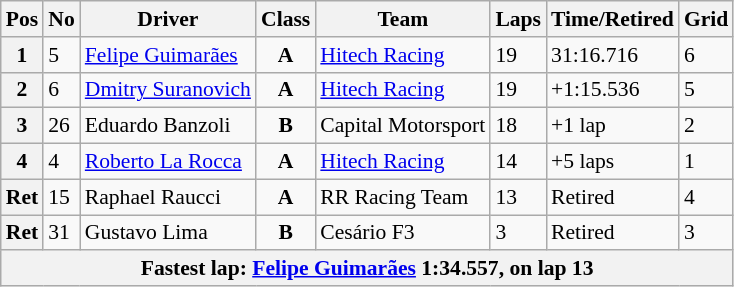<table class="wikitable" style="font-size:90%">
<tr>
<th>Pos</th>
<th>No</th>
<th>Driver</th>
<th>Class</th>
<th>Team</th>
<th>Laps</th>
<th>Time/Retired</th>
<th>Grid</th>
</tr>
<tr>
<th>1</th>
<td>5</td>
<td> <a href='#'>Felipe Guimarães</a></td>
<td align="center"><strong><span>A</span></strong></td>
<td><a href='#'>Hitech Racing</a></td>
<td>19</td>
<td>31:16.716</td>
<td>6</td>
</tr>
<tr>
<th>2</th>
<td>6</td>
<td> <a href='#'>Dmitry Suranovich</a></td>
<td align="center"><strong><span>A</span></strong></td>
<td><a href='#'>Hitech Racing</a></td>
<td>19</td>
<td>+1:15.536</td>
<td>5</td>
</tr>
<tr>
<th>3</th>
<td>26</td>
<td> Eduardo Banzoli</td>
<td align=center><strong><span>B</span></strong></td>
<td>Capital Motorsport</td>
<td>18</td>
<td>+1 lap</td>
<td>2</td>
</tr>
<tr>
<th>4</th>
<td>4</td>
<td> <a href='#'>Roberto La Rocca</a></td>
<td align="center"><strong><span>A</span></strong></td>
<td><a href='#'>Hitech Racing</a></td>
<td>14</td>
<td>+5 laps</td>
<td>1</td>
</tr>
<tr>
<th>Ret</th>
<td>15</td>
<td> Raphael Raucci</td>
<td align="center"><strong><span>A</span></strong></td>
<td>RR Racing Team</td>
<td>13</td>
<td>Retired</td>
<td>4</td>
</tr>
<tr>
<th>Ret</th>
<td>31</td>
<td> Gustavo Lima</td>
<td align=center><strong><span>B</span></strong></td>
<td>Cesário F3</td>
<td>3</td>
<td>Retired</td>
<td>3</td>
</tr>
<tr>
<th colspan=8 align=center>Fastest lap: <a href='#'>Felipe Guimarães</a> 1:34.557,  on lap 13</th>
</tr>
</table>
